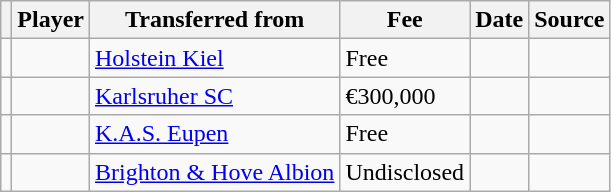<table class="wikitable plainrowheaders sortable">
<tr>
<th></th>
<th scope="col">Player</th>
<th>Transferred from</th>
<th style="width: 65px;">Fee</th>
<th scope="col">Date</th>
<th scope="col">Source</th>
</tr>
<tr>
<td align=center></td>
<td></td>
<td> <a href='#'>Holstein Kiel</a></td>
<td>Free</td>
<td></td>
<td></td>
</tr>
<tr>
<td align=center></td>
<td></td>
<td> <a href='#'>Karlsruher SC</a></td>
<td>€300,000</td>
<td></td>
<td></td>
</tr>
<tr>
<td align=center></td>
<td></td>
<td> <a href='#'>K.A.S. Eupen</a></td>
<td>Free</td>
<td></td>
<td></td>
</tr>
<tr>
<td align=center></td>
<td></td>
<td> <a href='#'>Brighton & Hove Albion</a></td>
<td>Undisclosed</td>
<td></td>
<td></td>
</tr>
</table>
